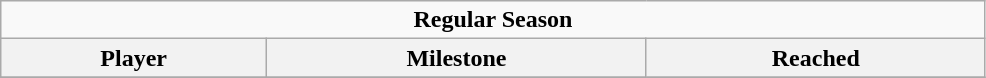<table class="wikitable" width="52%" style="text-align:center">
<tr>
<td colspan="10" align="center"><strong>Regular Season</strong></td>
</tr>
<tr>
<th>Player</th>
<th>Milestone</th>
<th>Reached</th>
</tr>
<tr>
</tr>
</table>
